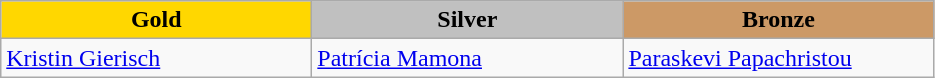<table class="wikitable" style="text-align:left">
<tr align="center">
<td width=200 bgcolor=gold><strong>Gold</strong></td>
<td width=200 bgcolor=silver><strong>Silver</strong></td>
<td width=200 bgcolor=CC9966><strong>Bronze</strong></td>
</tr>
<tr>
<td><a href='#'>Kristin Gierisch</a><br><em></em></td>
<td><a href='#'>Patrícia Mamona</a><br><em></em></td>
<td><a href='#'>Paraskevi Papachristou</a><br><em></em></td>
</tr>
</table>
